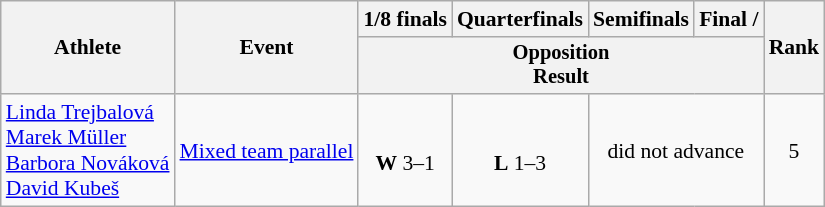<table class="wikitable" style="font-size:90%;text-align:center">
<tr>
<th rowspan="2">Athlete</th>
<th rowspan="2">Event</th>
<th>1/8 finals</th>
<th>Quarterfinals</th>
<th>Semifinals</th>
<th>Final / </th>
<th rowspan="2">Rank</th>
</tr>
<tr style="font-size:95%">
<th colspan="4">Opposition<br>Result</th>
</tr>
<tr>
<td align="left"><a href='#'>Linda Trejbalová</a><br><a href='#'>Marek Müller</a><br><a href='#'>Barbora Nováková</a><br><a href='#'>David Kubeš</a></td>
<td align="left"><a href='#'>Mixed team parallel</a></td>
<td><br><strong>W</strong> 3–1</td>
<td><br><strong>L</strong> 1–3</td>
<td colspan="2">did not advance</td>
<td>5</td>
</tr>
</table>
